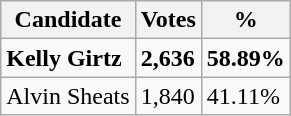<table class="wikitable sortable">
<tr>
<th>Candidate</th>
<th>Votes</th>
<th>%</th>
</tr>
<tr>
<td><strong>Kelly Girtz</strong></td>
<td><strong>2,636</strong></td>
<td><strong>58.89%</strong></td>
</tr>
<tr>
<td>Alvin Sheats</td>
<td>1,840</td>
<td>41.11%</td>
</tr>
</table>
